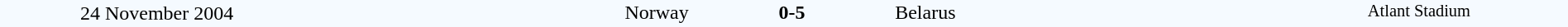<table style="width: 100%; background:#F5FAFF;" cellspacing="0">
<tr>
<td align=center rowspan=3 width=20%>24 November 2004</td>
</tr>
<tr>
<td width=24% align=right>Norway </td>
<td align=center width=13%><strong>0-5</strong></td>
<td width=24%> Belarus</td>
<td style=font-size:85% rowspan=3 valign=top align=center>Atlant Stadium</td>
</tr>
<tr style=font-size:85%>
<td align=right valign=top></td>
<td></td>
<td></td>
</tr>
</table>
